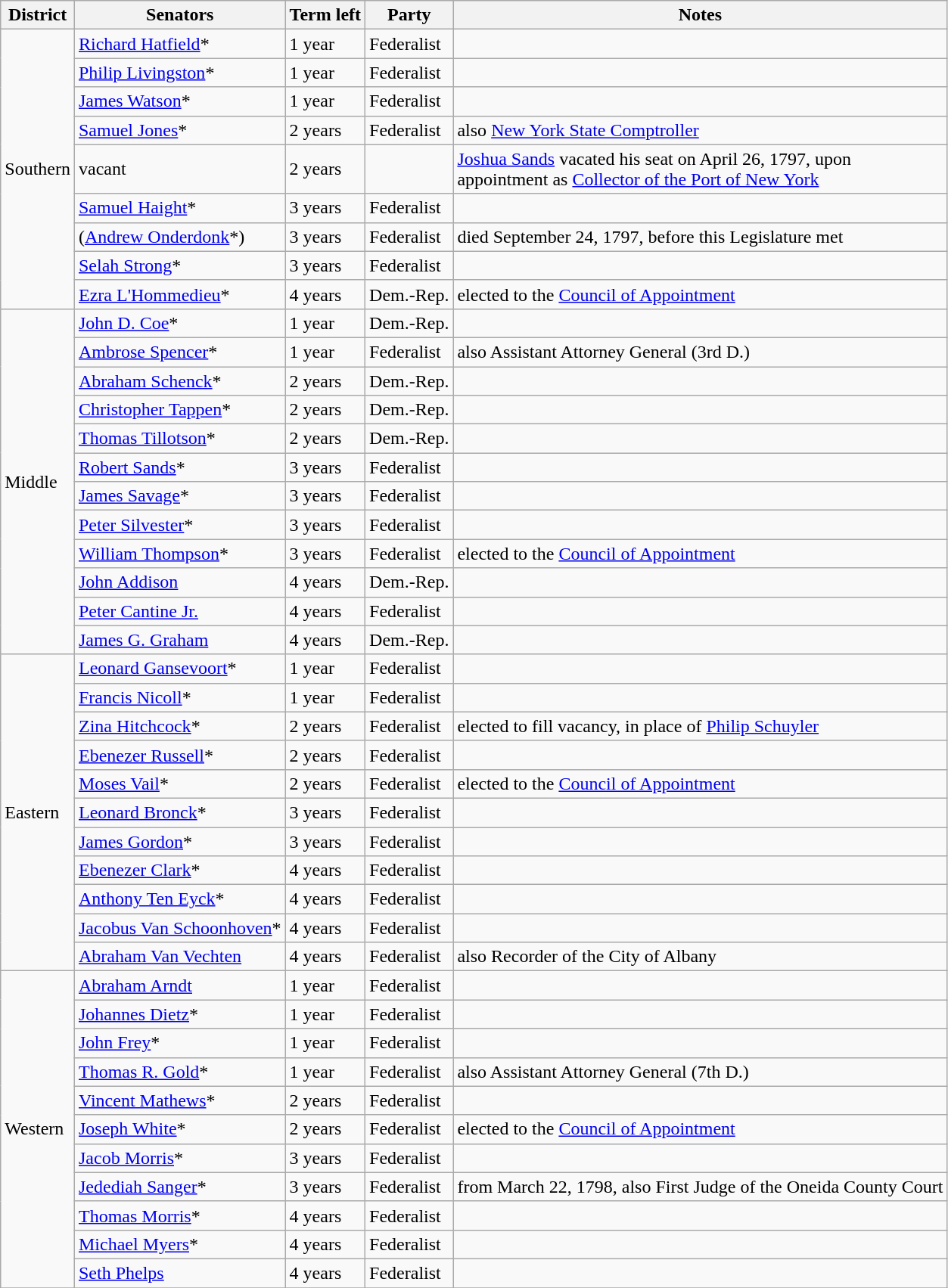<table class=wikitable>
<tr>
<th>District</th>
<th>Senators</th>
<th>Term left</th>
<th>Party</th>
<th>Notes</th>
</tr>
<tr>
<td rowspan="9">Southern</td>
<td><a href='#'>Richard Hatfield</a>*</td>
<td>1 year</td>
<td>Federalist</td>
<td></td>
</tr>
<tr>
<td><a href='#'>Philip Livingston</a>*</td>
<td>1 year</td>
<td>Federalist</td>
<td></td>
</tr>
<tr>
<td><a href='#'>James Watson</a>*</td>
<td>1 year</td>
<td>Federalist</td>
<td></td>
</tr>
<tr>
<td><a href='#'>Samuel Jones</a>*</td>
<td>2 years</td>
<td>Federalist</td>
<td>also <a href='#'>New York State Comptroller</a></td>
</tr>
<tr>
<td>vacant</td>
<td>2 years</td>
<td></td>
<td><a href='#'>Joshua Sands</a> vacated his seat on April 26, 1797, upon <br>appointment as <a href='#'>Collector of the Port of New York</a></td>
</tr>
<tr>
<td><a href='#'>Samuel Haight</a>*</td>
<td>3 years</td>
<td>Federalist</td>
<td></td>
</tr>
<tr>
<td>(<a href='#'>Andrew Onderdonk</a>*)</td>
<td>3 years</td>
<td>Federalist</td>
<td>died September 24, 1797, before this Legislature met</td>
</tr>
<tr>
<td><a href='#'>Selah Strong</a>*</td>
<td>3 years</td>
<td>Federalist</td>
<td></td>
</tr>
<tr>
<td><a href='#'>Ezra L'Hommedieu</a>*</td>
<td>4 years</td>
<td>Dem.-Rep.</td>
<td>elected to the <a href='#'>Council of Appointment</a></td>
</tr>
<tr>
<td rowspan="12">Middle</td>
<td><a href='#'>John D. Coe</a>*</td>
<td>1 year</td>
<td>Dem.-Rep.</td>
<td></td>
</tr>
<tr>
<td><a href='#'>Ambrose Spencer</a>*</td>
<td>1 year</td>
<td>Federalist</td>
<td>also Assistant Attorney General (3rd D.)</td>
</tr>
<tr>
<td><a href='#'>Abraham Schenck</a>*</td>
<td>2 years</td>
<td>Dem.-Rep.</td>
<td></td>
</tr>
<tr>
<td><a href='#'>Christopher Tappen</a>*</td>
<td>2 years</td>
<td>Dem.-Rep.</td>
<td></td>
</tr>
<tr>
<td><a href='#'>Thomas Tillotson</a>*</td>
<td>2 years</td>
<td>Dem.-Rep.</td>
<td></td>
</tr>
<tr>
<td><a href='#'>Robert Sands</a>*</td>
<td>3 years</td>
<td>Federalist</td>
<td></td>
</tr>
<tr>
<td><a href='#'>James Savage</a>*</td>
<td>3 years</td>
<td>Federalist</td>
<td></td>
</tr>
<tr>
<td><a href='#'>Peter Silvester</a>*</td>
<td>3 years</td>
<td>Federalist</td>
<td></td>
</tr>
<tr>
<td><a href='#'>William Thompson</a>*</td>
<td>3 years</td>
<td>Federalist</td>
<td>elected to the <a href='#'>Council of Appointment</a></td>
</tr>
<tr>
<td><a href='#'>John Addison</a></td>
<td>4 years</td>
<td>Dem.-Rep.</td>
<td></td>
</tr>
<tr>
<td><a href='#'>Peter Cantine Jr.</a></td>
<td>4 years</td>
<td>Federalist</td>
<td></td>
</tr>
<tr>
<td><a href='#'>James G. Graham</a></td>
<td>4 years</td>
<td>Dem.-Rep.</td>
<td></td>
</tr>
<tr>
<td rowspan="11">Eastern</td>
<td><a href='#'>Leonard Gansevoort</a>*</td>
<td>1 year</td>
<td>Federalist</td>
<td></td>
</tr>
<tr>
<td><a href='#'>Francis Nicoll</a>*</td>
<td>1 year</td>
<td>Federalist</td>
<td></td>
</tr>
<tr>
<td><a href='#'>Zina Hitchcock</a>*</td>
<td>2 years</td>
<td>Federalist</td>
<td>elected to fill vacancy, in place of <a href='#'>Philip Schuyler</a></td>
</tr>
<tr>
<td><a href='#'>Ebenezer Russell</a>*</td>
<td>2 years</td>
<td>Federalist</td>
<td></td>
</tr>
<tr>
<td><a href='#'>Moses Vail</a>*</td>
<td>2 years</td>
<td>Federalist</td>
<td>elected to the <a href='#'>Council of Appointment</a></td>
</tr>
<tr>
<td><a href='#'>Leonard Bronck</a>*</td>
<td>3 years</td>
<td>Federalist</td>
<td></td>
</tr>
<tr>
<td><a href='#'>James Gordon</a>*</td>
<td>3 years</td>
<td>Federalist</td>
<td></td>
</tr>
<tr>
<td><a href='#'>Ebenezer Clark</a>*</td>
<td>4 years</td>
<td>Federalist</td>
<td></td>
</tr>
<tr>
<td><a href='#'>Anthony Ten Eyck</a>*</td>
<td>4 years</td>
<td>Federalist</td>
<td></td>
</tr>
<tr>
<td nowrap><a href='#'>Jacobus Van Schoonhoven</a>*</td>
<td>4 years</td>
<td>Federalist</td>
<td></td>
</tr>
<tr>
<td><a href='#'>Abraham Van Vechten</a></td>
<td>4 years</td>
<td>Federalist</td>
<td>also Recorder of the City of Albany</td>
</tr>
<tr>
<td rowspan="11">Western</td>
<td><a href='#'>Abraham Arndt</a></td>
<td>1 year</td>
<td>Federalist</td>
<td></td>
</tr>
<tr>
<td><a href='#'>Johannes Dietz</a>*</td>
<td>1 year</td>
<td>Federalist</td>
<td></td>
</tr>
<tr>
<td><a href='#'>John Frey</a>*</td>
<td>1 year</td>
<td>Federalist</td>
<td></td>
</tr>
<tr>
<td><a href='#'>Thomas R. Gold</a>*</td>
<td>1 year</td>
<td>Federalist</td>
<td>also Assistant Attorney General (7th D.)</td>
</tr>
<tr>
<td><a href='#'>Vincent Mathews</a>*</td>
<td>2 years</td>
<td>Federalist</td>
<td></td>
</tr>
<tr>
<td><a href='#'>Joseph White</a>*</td>
<td>2 years</td>
<td>Federalist</td>
<td>elected to the <a href='#'>Council of Appointment</a></td>
</tr>
<tr>
<td><a href='#'>Jacob Morris</a>*</td>
<td>3 years</td>
<td>Federalist</td>
<td></td>
</tr>
<tr>
<td><a href='#'>Jedediah Sanger</a>*</td>
<td>3 years</td>
<td>Federalist</td>
<td>from March 22, 1798, also First Judge of the Oneida County Court</td>
</tr>
<tr>
<td><a href='#'>Thomas Morris</a>*</td>
<td>4 years</td>
<td>Federalist</td>
<td></td>
</tr>
<tr>
<td><a href='#'>Michael Myers</a>*</td>
<td>4 years</td>
<td>Federalist</td>
<td></td>
</tr>
<tr>
<td><a href='#'>Seth Phelps</a></td>
<td>4 years</td>
<td>Federalist</td>
<td></td>
</tr>
<tr>
</tr>
</table>
